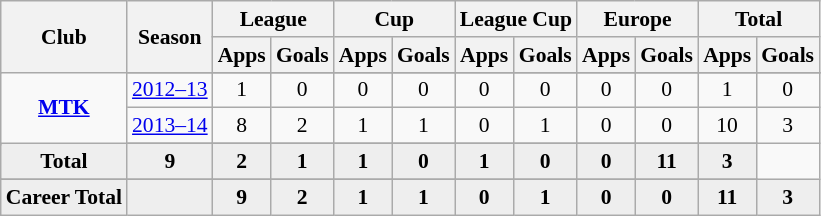<table class="wikitable" style="font-size:90%; text-align: center;">
<tr>
<th rowspan="2">Club</th>
<th rowspan="2">Season</th>
<th colspan="2">League</th>
<th colspan="2">Cup</th>
<th colspan="2">League Cup</th>
<th colspan="2">Europe</th>
<th colspan="2">Total</th>
</tr>
<tr>
<th>Apps</th>
<th>Goals</th>
<th>Apps</th>
<th>Goals</th>
<th>Apps</th>
<th>Goals</th>
<th>Apps</th>
<th>Goals</th>
<th>Apps</th>
<th>Goals</th>
</tr>
<tr ||-||-||-|->
<td rowspan="4" valign="center"><strong><a href='#'>MTK</a></strong></td>
</tr>
<tr>
<td><a href='#'>2012–13</a></td>
<td>1</td>
<td>0</td>
<td>0</td>
<td>0</td>
<td>0</td>
<td>0</td>
<td>0</td>
<td>0</td>
<td>1</td>
<td>0</td>
</tr>
<tr>
<td><a href='#'>2013–14</a></td>
<td>8</td>
<td>2</td>
<td>1</td>
<td>1</td>
<td>0</td>
<td>1</td>
<td>0</td>
<td>0</td>
<td>10</td>
<td>3</td>
</tr>
<tr>
</tr>
<tr style="font-weight:bold; background-color:#eeeeee;">
<td>Total</td>
<td>9</td>
<td>2</td>
<td>1</td>
<td>1</td>
<td>0</td>
<td>1</td>
<td>0</td>
<td>0</td>
<td>11</td>
<td>3</td>
</tr>
<tr>
</tr>
<tr style="font-weight:bold; background-color:#eeeeee;">
<td rowspan="2" valign="top"><strong>Career Total</strong></td>
<td></td>
<td><strong>9</strong></td>
<td><strong>2</strong></td>
<td><strong>1</strong></td>
<td><strong>1</strong></td>
<td><strong>0</strong></td>
<td><strong>1</strong></td>
<td><strong>0</strong></td>
<td><strong>0</strong></td>
<td><strong>11</strong></td>
<td><strong>3</strong></td>
</tr>
</table>
